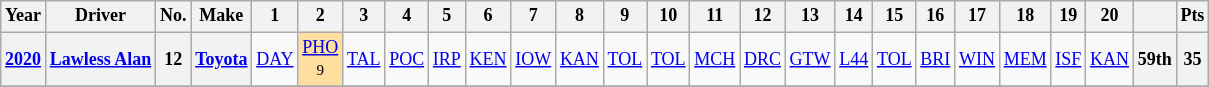<table class="wikitable" style="text-align:center; font-size:75%">
<tr>
<th>Year</th>
<th>Driver</th>
<th>No.</th>
<th>Make</th>
<th>1</th>
<th>2</th>
<th>3</th>
<th>4</th>
<th>5</th>
<th>6</th>
<th>7</th>
<th>8</th>
<th>9</th>
<th>10</th>
<th>11</th>
<th>12</th>
<th>13</th>
<th>14</th>
<th>15</th>
<th>16</th>
<th>17</th>
<th>18</th>
<th>19</th>
<th>20</th>
<th></th>
<th>Pts</th>
</tr>
<tr>
<th><a href='#'>2020</a></th>
<th><a href='#'>Lawless Alan</a></th>
<th>12</th>
<th><a href='#'>Toyota</a></th>
<td><a href='#'>DAY</a></td>
<td style="background:#FFDF9F;"><a href='#'>PHO</a><br><small>9</small></td>
<td><a href='#'>TAL</a></td>
<td><a href='#'>POC</a></td>
<td><a href='#'>IRP</a></td>
<td><a href='#'>KEN</a></td>
<td><a href='#'>IOW</a></td>
<td><a href='#'>KAN</a></td>
<td><a href='#'>TOL</a></td>
<td><a href='#'>TOL</a></td>
<td><a href='#'>MCH</a></td>
<td><a href='#'>DRC</a></td>
<td><a href='#'>GTW</a></td>
<td><a href='#'>L44</a></td>
<td><a href='#'>TOL</a></td>
<td><a href='#'>BRI</a></td>
<td><a href='#'>WIN</a></td>
<td><a href='#'>MEM</a></td>
<td><a href='#'>ISF</a></td>
<td><a href='#'>KAN</a></td>
<th>59th</th>
<th>35</th>
</tr>
<tr>
</tr>
</table>
